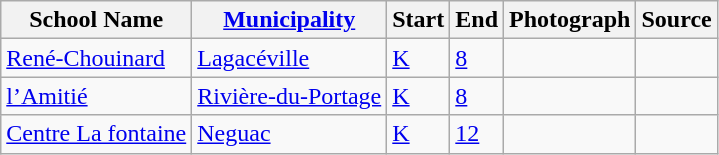<table class="wikitable sortable">
<tr>
<th>School Name</th>
<th><a href='#'>Municipality</a></th>
<th>Start</th>
<th>End</th>
<th>Photograph</th>
<th>Source</th>
</tr>
<tr>
<td><a href='#'>René-Chouinard</a></td>
<td><a href='#'>Lagacéville</a></td>
<td><a href='#'>K</a></td>
<td><a href='#'>8</a></td>
<td></td>
<td></td>
</tr>
<tr>
<td><a href='#'>l’Amitié</a></td>
<td><a href='#'>Rivière-du-Portage</a></td>
<td><a href='#'>K</a></td>
<td><a href='#'>8</a></td>
<td></td>
<td></td>
</tr>
<tr>
<td><a href='#'>Centre La fontaine</a></td>
<td><a href='#'>Neguac</a></td>
<td><a href='#'>K</a></td>
<td><a href='#'>12</a></td>
<td></td>
<td></td>
</tr>
</table>
